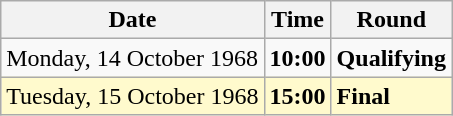<table class="wikitable">
<tr>
<th>Date</th>
<th>Time</th>
<th>Round</th>
</tr>
<tr>
<td>Monday, 14 October 1968</td>
<td><strong>10:00</strong></td>
<td><strong>Qualifying</strong></td>
</tr>
<tr style=background:lemonchiffon>
<td>Tuesday, 15 October 1968</td>
<td><strong>15:00</strong></td>
<td><strong>Final</strong></td>
</tr>
</table>
